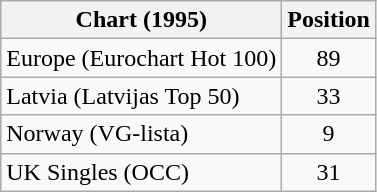<table class="wikitable sortable">
<tr>
<th>Chart (1995)</th>
<th>Position</th>
</tr>
<tr>
<td>Europe (Eurochart Hot 100)</td>
<td align="center">89</td>
</tr>
<tr>
<td>Latvia (Latvijas Top 50)</td>
<td align="center">33</td>
</tr>
<tr>
<td>Norway (VG-lista)</td>
<td align="center">9</td>
</tr>
<tr>
<td>UK Singles (OCC)</td>
<td align="center">31</td>
</tr>
</table>
